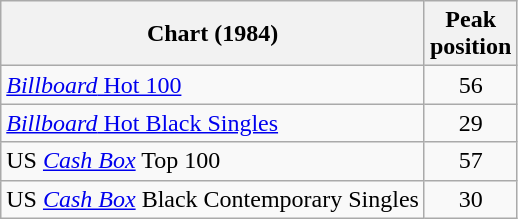<table class="wikitable sortable plainrowheaders">
<tr>
<th align="left">Chart (1984)</th>
<th align="center">Peak<br>position</th>
</tr>
<tr>
<td align="left"><a href='#'><em>Billboard</em> Hot 100</a></td>
<td align="center">56</td>
</tr>
<tr>
<td><a href='#'><em>Billboard</em> Hot Black Singles</a></td>
<td align="center">29</td>
</tr>
<tr>
<td>US <em><a href='#'>Cash Box</a></em> Top 100</td>
<td align="center">57</td>
</tr>
<tr>
<td>US <em><a href='#'>Cash Box</a></em> Black Contemporary Singles </td>
<td align="center">30</td>
</tr>
</table>
